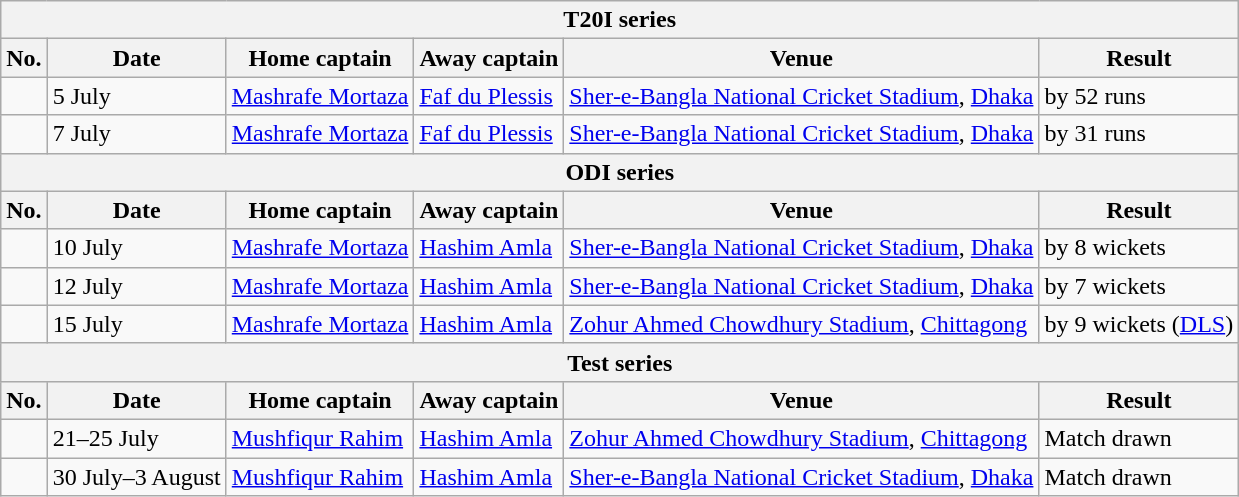<table class="wikitable">
<tr>
<th colspan="9">T20I series</th>
</tr>
<tr>
<th>No.</th>
<th>Date</th>
<th>Home captain</th>
<th>Away captain</th>
<th>Venue</th>
<th>Result</th>
</tr>
<tr>
<td></td>
<td>5 July</td>
<td><a href='#'>Mashrafe Mortaza</a></td>
<td><a href='#'>Faf du Plessis</a></td>
<td><a href='#'>Sher-e-Bangla National Cricket Stadium</a>, <a href='#'>Dhaka</a></td>
<td> by 52 runs</td>
</tr>
<tr>
<td></td>
<td>7 July</td>
<td><a href='#'>Mashrafe Mortaza</a></td>
<td><a href='#'>Faf du Plessis</a></td>
<td><a href='#'>Sher-e-Bangla National Cricket Stadium</a>, <a href='#'>Dhaka</a></td>
<td> by 31 runs</td>
</tr>
<tr>
<th colspan="9">ODI series</th>
</tr>
<tr>
<th>No.</th>
<th>Date</th>
<th>Home captain</th>
<th>Away captain</th>
<th>Venue</th>
<th>Result</th>
</tr>
<tr>
<td></td>
<td>10 July</td>
<td><a href='#'>Mashrafe Mortaza</a></td>
<td><a href='#'>Hashim Amla</a></td>
<td><a href='#'>Sher-e-Bangla National Cricket Stadium</a>, <a href='#'>Dhaka</a></td>
<td> by 8 wickets</td>
</tr>
<tr>
<td></td>
<td>12 July</td>
<td><a href='#'>Mashrafe Mortaza</a></td>
<td><a href='#'>Hashim Amla</a></td>
<td><a href='#'>Sher-e-Bangla National Cricket Stadium</a>, <a href='#'>Dhaka</a></td>
<td> by 7 wickets</td>
</tr>
<tr>
<td></td>
<td>15 July</td>
<td><a href='#'>Mashrafe Mortaza</a></td>
<td><a href='#'>Hashim Amla</a></td>
<td><a href='#'>Zohur Ahmed Chowdhury Stadium</a>, <a href='#'>Chittagong</a></td>
<td> by 9 wickets (<a href='#'>DLS</a>)</td>
</tr>
<tr>
<th colspan="9">Test series</th>
</tr>
<tr>
<th>No.</th>
<th>Date</th>
<th>Home captain</th>
<th>Away captain</th>
<th>Venue</th>
<th>Result</th>
</tr>
<tr>
<td></td>
<td>21–25 July</td>
<td><a href='#'>Mushfiqur Rahim</a></td>
<td><a href='#'>Hashim Amla</a></td>
<td><a href='#'>Zohur Ahmed Chowdhury Stadium</a>, <a href='#'>Chittagong</a></td>
<td>Match drawn</td>
</tr>
<tr>
<td></td>
<td>30 July–3 August</td>
<td><a href='#'>Mushfiqur Rahim</a></td>
<td><a href='#'>Hashim Amla</a></td>
<td><a href='#'>Sher-e-Bangla National Cricket Stadium</a>, <a href='#'>Dhaka</a></td>
<td>Match drawn</td>
</tr>
</table>
